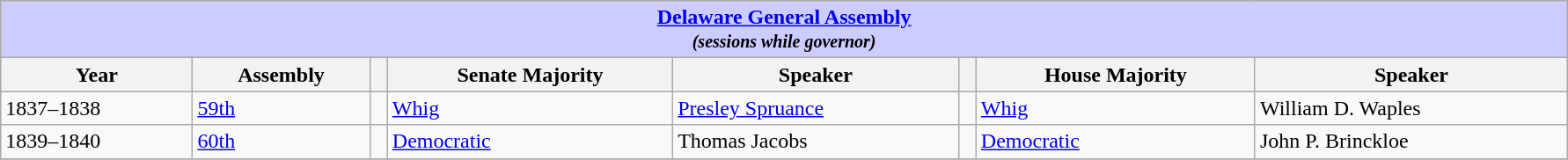<table class=wikitable style="width: 94%" style="text-align: center;" align="center">
<tr bgcolor=#cccccc>
<th colspan=12 style="background: #ccccff;"><strong><a href='#'>Delaware General Assembly</a></strong> <br> <small> <em>(sessions while governor)</em></small></th>
</tr>
<tr>
<th><strong>Year</strong></th>
<th><strong>Assembly</strong></th>
<th></th>
<th><strong>Senate Majority</strong></th>
<th><strong>Speaker</strong></th>
<th></th>
<th><strong>House Majority</strong></th>
<th><strong>Speaker</strong></th>
</tr>
<tr>
<td>1837–1838</td>
<td><a href='#'>59th</a></td>
<td></td>
<td><a href='#'>Whig</a></td>
<td><a href='#'>Presley Spruance</a></td>
<td></td>
<td><a href='#'>Whig</a></td>
<td>William D. Waples</td>
</tr>
<tr>
<td>1839–1840</td>
<td><a href='#'>60th</a></td>
<td></td>
<td><a href='#'>Democratic</a></td>
<td>Thomas Jacobs</td>
<td></td>
<td><a href='#'>Democratic</a></td>
<td>John P. Brinckloe</td>
</tr>
<tr>
</tr>
</table>
